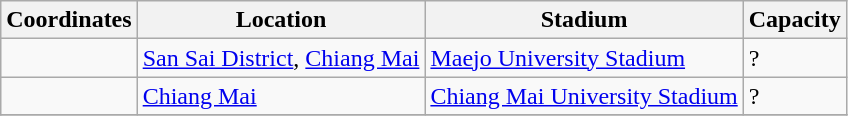<table class="wikitable sortable">
<tr>
<th>Coordinates</th>
<th>Location</th>
<th>Stadium</th>
<th>Capacity</th>
</tr>
<tr>
<td></td>
<td><a href='#'>San Sai District</a>, <a href='#'>Chiang Mai</a></td>
<td><a href='#'>Maejo University Stadium</a></td>
<td>?</td>
</tr>
<tr>
<td></td>
<td><a href='#'>Chiang Mai</a></td>
<td><a href='#'>Chiang Mai University Stadium</a></td>
<td>?</td>
</tr>
<tr>
</tr>
</table>
